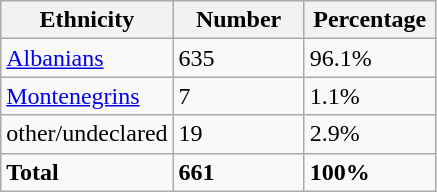<table class="wikitable">
<tr>
<th width="100px">Ethnicity</th>
<th width="80px">Number</th>
<th width="80px">Percentage</th>
</tr>
<tr>
<td><a href='#'>Albanians</a></td>
<td>635</td>
<td>96.1%</td>
</tr>
<tr>
<td><a href='#'>Montenegrins</a></td>
<td>7</td>
<td>1.1%</td>
</tr>
<tr>
<td>other/undeclared</td>
<td>19</td>
<td>2.9%</td>
</tr>
<tr>
<td><strong>Total</strong></td>
<td><strong>661</strong></td>
<td><strong>100%</strong></td>
</tr>
</table>
